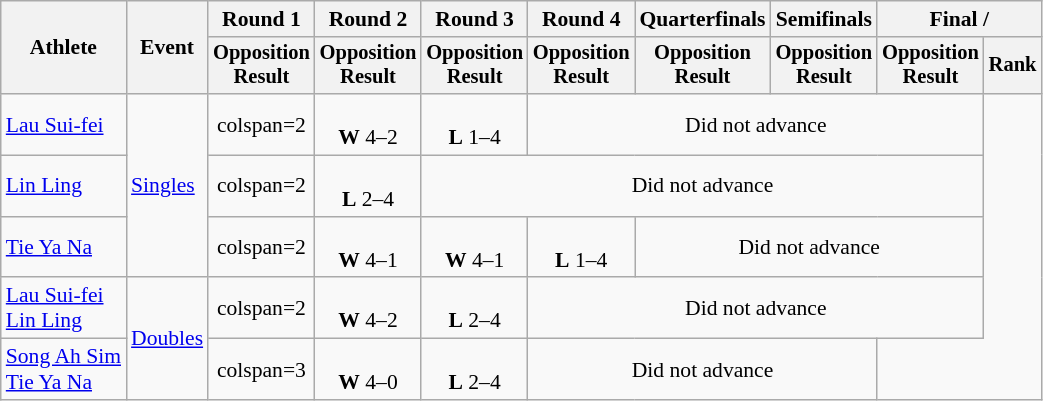<table class="wikitable" style="font-size:90%">
<tr>
<th rowspan="2">Athlete</th>
<th rowspan="2">Event</th>
<th>Round 1</th>
<th>Round 2</th>
<th>Round 3</th>
<th>Round 4</th>
<th>Quarterfinals</th>
<th>Semifinals</th>
<th colspan=2>Final / </th>
</tr>
<tr style="font-size:95%">
<th>Opposition<br>Result</th>
<th>Opposition<br>Result</th>
<th>Opposition<br>Result</th>
<th>Opposition<br>Result</th>
<th>Opposition<br>Result</th>
<th>Opposition<br>Result</th>
<th>Opposition<br>Result</th>
<th>Rank</th>
</tr>
<tr align=center>
<td align=left><a href='#'>Lau Sui-fei</a></td>
<td align=left rowspan=3><a href='#'>Singles</a></td>
<td>colspan=2 </td>
<td><br><strong>W</strong> 4–2</td>
<td><br><strong>L</strong> 1–4</td>
<td colspan=4>Did not advance</td>
</tr>
<tr align=center>
<td align=left><a href='#'>Lin Ling</a></td>
<td>colspan=2 </td>
<td><br><strong>L</strong> 2–4</td>
<td colspan=5>Did not advance</td>
</tr>
<tr align=center>
<td align=left><a href='#'>Tie Ya Na</a></td>
<td>colspan=2 </td>
<td><br><strong>W</strong> 4–1</td>
<td><br><strong>W</strong> 4–1</td>
<td><br><strong>L</strong> 1–4</td>
<td colspan=3>Did not advance</td>
</tr>
<tr align=center>
<td align=left><a href='#'>Lau Sui-fei</a><br><a href='#'>Lin Ling</a></td>
<td align=left rowspan=2><a href='#'>Doubles</a></td>
<td>colspan=2 </td>
<td><br><strong>W</strong> 4–2</td>
<td><br><strong>L</strong> 2–4</td>
<td colspan=4>Did not advance</td>
</tr>
<tr align=center>
<td align=left><a href='#'>Song Ah Sim</a><br><a href='#'>Tie Ya Na</a></td>
<td>colspan=3 </td>
<td><br><strong>W</strong> 4–0</td>
<td><br><strong>L</strong> 2–4</td>
<td colspan=3>Did not advance</td>
</tr>
</table>
